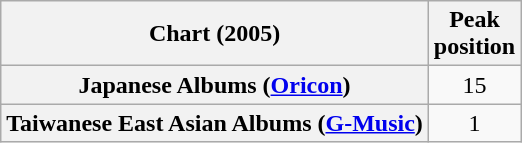<table class="wikitable plainrowheaders sortable">
<tr>
<th>Chart (2005)</th>
<th>Peak<br>position</th>
</tr>
<tr>
<th scope="row">Japanese Albums (<a href='#'>Oricon</a>)</th>
<td style="text-align:center;">15</td>
</tr>
<tr>
<th scope="row">Taiwanese East Asian Albums (<a href='#'>G-Music</a>)</th>
<td style="text-align:center;">1</td>
</tr>
</table>
